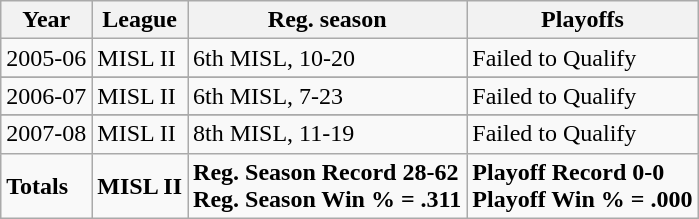<table class="wikitable">
<tr>
<th>Year</th>
<th>League</th>
<th>Reg. season</th>
<th>Playoffs</th>
</tr>
<tr>
<td>2005-06</td>
<td>MISL II</td>
<td>6th MISL, 10-20</td>
<td>Failed to Qualify</td>
</tr>
<tr>
</tr>
<tr>
<td>2006-07</td>
<td>MISL II</td>
<td>6th MISL, 7-23</td>
<td>Failed to Qualify</td>
</tr>
<tr>
</tr>
<tr>
<td>2007-08</td>
<td>MISL II</td>
<td>8th MISL, 11-19</td>
<td>Failed to Qualify</td>
</tr>
<tr>
<td><strong>Totals</strong></td>
<td><strong>MISL II</strong></td>
<td><strong>Reg. Season Record   28-62</strong><br><strong>Reg. Season Win % = .311</strong></td>
<td><strong>Playoff Record   0-0</strong> <br> <strong>Playoff Win % = .000</strong></td>
</tr>
</table>
